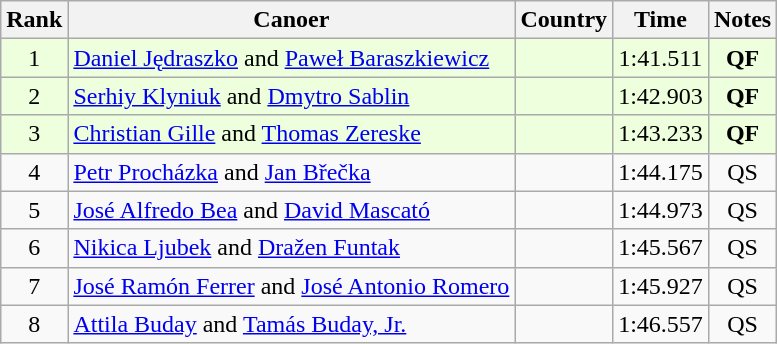<table class="wikitable sortable">
<tr>
<th>Rank</th>
<th>Canoer</th>
<th>Country</th>
<th>Time</th>
<th>Notes</th>
</tr>
<tr bgcolor = "eeffdd">
<td align="center">1</td>
<td align="left"><a href='#'>Daniel Jędraszko</a> and <a href='#'>Paweł Baraszkiewicz</a></td>
<td align="left"></td>
<td align="center">1:41.511</td>
<td align="center"><strong>QF</strong></td>
</tr>
<tr bgcolor = "eeffdd">
<td align="center">2</td>
<td align="left"><a href='#'>Serhiy Klyniuk</a> and <a href='#'>Dmytro Sablin</a></td>
<td align="left"></td>
<td align="center">1:42.903</td>
<td align="center"><strong>QF</strong></td>
</tr>
<tr bgcolor = "eeffdd">
<td align="center">3</td>
<td align="left"><a href='#'>Christian Gille</a> and <a href='#'>Thomas Zereske</a></td>
<td align="left"></td>
<td align="center">1:43.233</td>
<td align="center"><strong>QF</strong></td>
</tr>
<tr>
<td align="center">4</td>
<td align="left"><a href='#'>Petr Procházka</a> and <a href='#'>Jan Břečka</a></td>
<td align="left"></td>
<td align="center">1:44.175</td>
<td align="center">QS</td>
</tr>
<tr>
<td align="center">5</td>
<td align="left"><a href='#'>José Alfredo Bea</a> and <a href='#'>David Mascató</a></td>
<td align="left"></td>
<td align="center">1:44.973</td>
<td align="center">QS</td>
</tr>
<tr>
<td align="center">6</td>
<td align="left"><a href='#'>Nikica Ljubek</a> and <a href='#'>Dražen Funtak</a></td>
<td align="left"></td>
<td align="center">1:45.567</td>
<td align="center">QS</td>
</tr>
<tr>
<td align="center">7</td>
<td align="left"><a href='#'>José Ramón Ferrer</a> and <a href='#'>José Antonio Romero</a></td>
<td align="left"></td>
<td align="center">1:45.927</td>
<td align="center">QS</td>
</tr>
<tr>
<td align="center">8</td>
<td align="left"><a href='#'>Attila Buday</a> and <a href='#'>Tamás Buday, Jr.</a></td>
<td align="left"></td>
<td align="center">1:46.557</td>
<td align="center">QS</td>
</tr>
</table>
